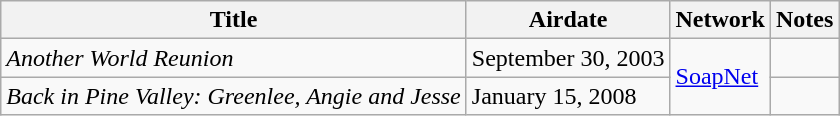<table class="wikitable sortable">
<tr>
<th>Title</th>
<th>Airdate</th>
<th>Network</th>
<th>Notes</th>
</tr>
<tr>
<td><em>Another World Reunion</em></td>
<td>September 30, 2003</td>
<td rowspan="2"><a href='#'>SoapNet</a></td>
<td></td>
</tr>
<tr>
<td><em>Back in Pine Valley: Greenlee, Angie and Jesse</em></td>
<td>January 15, 2008</td>
<td></td>
</tr>
</table>
